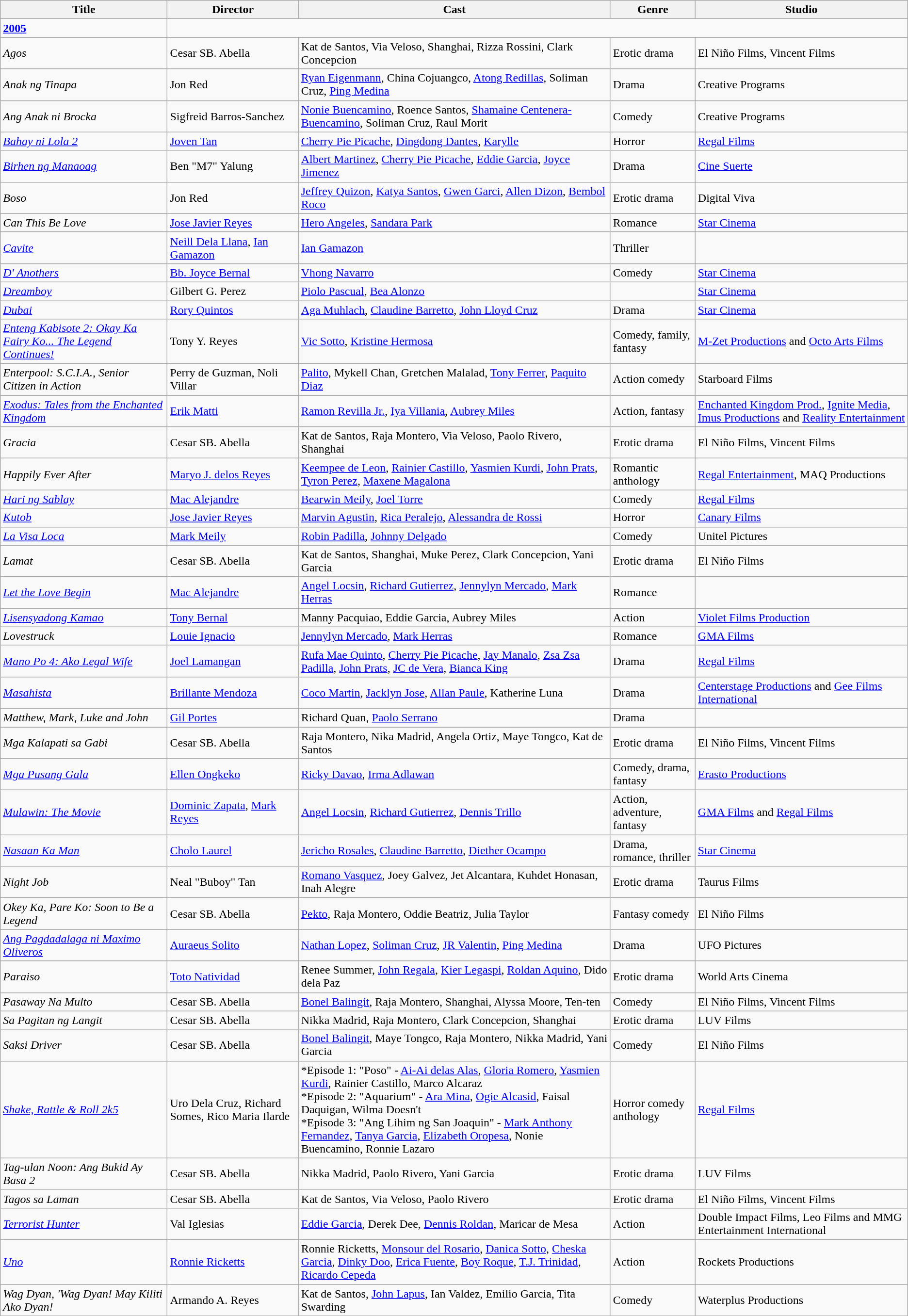<table class="wikitable">
<tr>
<th>Title</th>
<th>Director</th>
<th>Cast</th>
<th>Genre</th>
<th>Studio</th>
</tr>
<tr>
<td><strong><a href='#'>2005</a></strong></td>
</tr>
<tr>
<td><em>Agos</em></td>
<td>Cesar SB. Abella</td>
<td>Kat de Santos, Via Veloso, Shanghai, Rizza Rossini, Clark Concepcion</td>
<td>Erotic drama</td>
<td>El Niño Films, Vincent Films </td>
</tr>
<tr>
<td><em>Anak ng Tinapa</em></td>
<td>Jon Red</td>
<td><a href='#'>Ryan Eigenmann</a>, China Cojuangco, <a href='#'>Atong Redillas</a>, Soliman Cruz, <a href='#'>Ping Medina</a></td>
<td>Drama</td>
<td>Creative Programs </td>
</tr>
<tr>
<td><em>Ang Anak ni Brocka</em></td>
<td>Sigfreid Barros-Sanchez</td>
<td><a href='#'>Nonie Buencamino</a>, Roence Santos, <a href='#'>Shamaine Centenera-Buencamino</a>, Soliman Cruz, Raul Morit</td>
<td>Comedy</td>
<td>Creative Programs </td>
</tr>
<tr>
<td><em><a href='#'>Bahay ni Lola 2</a></em></td>
<td><a href='#'>Joven Tan</a></td>
<td><a href='#'>Cherry Pie Picache</a>, <a href='#'>Dingdong Dantes</a>, <a href='#'>Karylle</a></td>
<td>Horror</td>
<td><a href='#'>Regal Films</a></td>
</tr>
<tr>
<td><em><a href='#'>Birhen ng Manaoag</a></em></td>
<td>Ben "M7" Yalung</td>
<td><a href='#'>Albert Martinez</a>, <a href='#'>Cherry Pie Picache</a>, <a href='#'>Eddie Garcia</a>, <a href='#'>Joyce Jimenez</a></td>
<td>Drama</td>
<td><a href='#'>Cine Suerte</a></td>
</tr>
<tr>
<td><em>Boso</em></td>
<td>Jon Red</td>
<td><a href='#'>Jeffrey Quizon</a>, <a href='#'>Katya Santos</a>, <a href='#'>Gwen Garci</a>, <a href='#'>Allen Dizon</a>, <a href='#'>Bembol Roco</a></td>
<td>Erotic drama</td>
<td>Digital Viva </td>
</tr>
<tr>
<td><em>Can This Be Love</em></td>
<td><a href='#'>Jose Javier Reyes</a></td>
<td><a href='#'>Hero Angeles</a>, <a href='#'>Sandara Park</a></td>
<td>Romance</td>
<td><a href='#'>Star Cinema</a></td>
</tr>
<tr>
<td><em><a href='#'>Cavite</a></em></td>
<td><a href='#'>Neill Dela Llana</a>, <a href='#'>Ian Gamazon</a></td>
<td><a href='#'>Ian Gamazon</a></td>
<td>Thriller</td>
<td></td>
</tr>
<tr>
<td><em><a href='#'>D' Anothers</a></em></td>
<td><a href='#'>Bb. Joyce Bernal</a></td>
<td><a href='#'>Vhong Navarro</a></td>
<td>Comedy</td>
<td><a href='#'>Star Cinema</a> </td>
</tr>
<tr>
<td><em><a href='#'>Dreamboy</a></em></td>
<td>Gilbert G. Perez</td>
<td><a href='#'>Piolo Pascual</a>, <a href='#'>Bea Alonzo</a></td>
<td></td>
<td><a href='#'>Star Cinema</a></td>
</tr>
<tr>
<td><em><a href='#'>Dubai</a></em></td>
<td><a href='#'>Rory Quintos</a></td>
<td><a href='#'>Aga Muhlach</a>, <a href='#'>Claudine Barretto</a>, <a href='#'>John Lloyd Cruz</a></td>
<td>Drama</td>
<td><a href='#'>Star Cinema</a></td>
</tr>
<tr>
<td><em><a href='#'>Enteng Kabisote 2: Okay Ka Fairy Ko... The Legend Continues!</a></em></td>
<td>Tony Y. Reyes</td>
<td><a href='#'>Vic Sotto</a>, <a href='#'>Kristine Hermosa</a></td>
<td>Comedy, family, fantasy</td>
<td><a href='#'>M-Zet Productions</a> and <a href='#'>Octo Arts Films</a></td>
</tr>
<tr>
<td><em>Enterpool: S.C.I.A., Senior Citizen in Action</em></td>
<td>Perry de Guzman, Noli Villar</td>
<td><a href='#'>Palito</a>, Mykell Chan, Gretchen Malalad, <a href='#'>Tony Ferrer</a>, <a href='#'>Paquito Diaz</a></td>
<td>Action comedy</td>
<td>Starboard Films </td>
</tr>
<tr>
<td><em><a href='#'>Exodus: Tales from the Enchanted Kingdom</a></em></td>
<td><a href='#'>Erik Matti</a></td>
<td><a href='#'>Ramon Revilla Jr.</a>, <a href='#'>Iya Villania</a>, <a href='#'>Aubrey Miles</a></td>
<td>Action, fantasy</td>
<td><a href='#'>Enchanted Kingdom Prod.</a>, <a href='#'>Ignite Media</a>, <a href='#'>Imus Productions</a> and <a href='#'>Reality Entertainment</a></td>
</tr>
<tr>
<td><em>Gracia</em></td>
<td>Cesar SB. Abella</td>
<td>Kat de Santos, Raja Montero, Via Veloso, Paolo Rivero, Shanghai</td>
<td>Erotic drama</td>
<td>El Niño Films, Vincent Films </td>
</tr>
<tr>
<td><em>Happily Ever After</em></td>
<td><a href='#'>Maryo J. delos Reyes</a></td>
<td><a href='#'>Keempee de Leon</a>, <a href='#'>Rainier Castillo</a>, <a href='#'>Yasmien Kurdi</a>, <a href='#'>John Prats</a>, <a href='#'>Tyron Perez</a>, <a href='#'>Maxene Magalona</a></td>
<td>Romantic anthology</td>
<td><a href='#'>Regal Entertainment</a>, MAQ Productions </td>
</tr>
<tr>
<td><em><a href='#'>Hari ng Sablay</a></em></td>
<td><a href='#'>Mac Alejandre</a></td>
<td><a href='#'>Bearwin Meily</a>, <a href='#'>Joel Torre</a></td>
<td>Comedy</td>
<td><a href='#'>Regal Films</a></td>
</tr>
<tr>
<td><em><a href='#'>Kutob</a></em></td>
<td><a href='#'>Jose Javier Reyes</a></td>
<td><a href='#'>Marvin Agustin</a>, <a href='#'>Rica Peralejo</a>, <a href='#'>Alessandra de Rossi</a></td>
<td>Horror</td>
<td><a href='#'>Canary Films</a></td>
</tr>
<tr>
<td><em><a href='#'>La Visa Loca</a></em></td>
<td><a href='#'>Mark Meily</a></td>
<td><a href='#'>Robin Padilla</a>, <a href='#'>Johnny Delgado</a></td>
<td>Comedy</td>
<td>Unitel Pictures</td>
</tr>
<tr>
<td><em>Lamat</em></td>
<td>Cesar SB. Abella</td>
<td>Kat de Santos, Shanghai, Muke Perez, Clark Concepcion, Yani Garcia</td>
<td>Erotic drama</td>
<td>El Niño Films </td>
</tr>
<tr>
<td><em><a href='#'>Let the Love Begin</a></em></td>
<td><a href='#'>Mac Alejandre</a></td>
<td><a href='#'>Angel Locsin</a>, <a href='#'>Richard Gutierrez</a>, <a href='#'>Jennylyn Mercado</a>, <a href='#'>Mark Herras</a></td>
<td>Romance</td>
<td></td>
</tr>
<tr>
<td><em><a href='#'>Lisensyadong Kamao</a></em></td>
<td><a href='#'>Tony Bernal</a></td>
<td>Manny Pacquiao, Eddie Garcia, Aubrey Miles</td>
<td>Action</td>
<td><a href='#'>Violet Films Production</a></td>
</tr>
<tr>
<td><em>Lovestruck</em></td>
<td><a href='#'>Louie Ignacio</a></td>
<td><a href='#'>Jennylyn Mercado</a>, <a href='#'>Mark Herras</a></td>
<td>Romance</td>
<td><a href='#'>GMA Films</a></td>
</tr>
<tr>
<td><em><a href='#'>Mano Po 4: Ako Legal Wife</a></em></td>
<td><a href='#'>Joel Lamangan</a></td>
<td><a href='#'>Rufa Mae Quinto</a>, <a href='#'>Cherry Pie Picache</a>, <a href='#'>Jay Manalo</a>, <a href='#'>Zsa Zsa Padilla</a>, <a href='#'>John Prats</a>, <a href='#'>JC de Vera</a>, <a href='#'>Bianca King</a></td>
<td>Drama</td>
<td><a href='#'>Regal Films</a></td>
</tr>
<tr>
<td><em><a href='#'>Masahista</a></em></td>
<td><a href='#'>Brillante Mendoza</a></td>
<td><a href='#'>Coco Martin</a>, <a href='#'>Jacklyn Jose</a>, <a href='#'>Allan Paule</a>, Katherine Luna</td>
<td>Drama</td>
<td><a href='#'>Centerstage Productions</a> and <a href='#'>Gee Films International</a></td>
</tr>
<tr>
<td><em>Matthew, Mark, Luke and John</em></td>
<td><a href='#'>Gil Portes</a></td>
<td>Richard Quan, <a href='#'>Paolo Serrano</a></td>
<td>Drama</td>
<td></td>
</tr>
<tr>
<td><em>Mga Kalapati sa Gabi</em></td>
<td>Cesar SB. Abella</td>
<td>Raja Montero, Nika Madrid, Angela Ortiz, Maye Tongco, Kat de Santos</td>
<td>Erotic drama</td>
<td>El Niño Films, Vincent Films </td>
</tr>
<tr>
<td><em><a href='#'>Mga Pusang Gala</a></em></td>
<td><a href='#'>Ellen Ongkeko</a></td>
<td><a href='#'>Ricky Davao</a>, <a href='#'>Irma Adlawan</a></td>
<td>Comedy, drama, fantasy</td>
<td><a href='#'>Erasto Productions</a></td>
</tr>
<tr>
<td><em><a href='#'>Mulawin: The Movie</a></em></td>
<td><a href='#'>Dominic Zapata</a>, <a href='#'>Mark Reyes</a></td>
<td><a href='#'>Angel Locsin</a>, <a href='#'>Richard Gutierrez</a>, <a href='#'>Dennis Trillo</a></td>
<td>Action, adventure, fantasy</td>
<td><a href='#'>GMA Films</a> and <a href='#'>Regal Films</a></td>
</tr>
<tr>
<td><em><a href='#'>Nasaan Ka Man</a></em></td>
<td><a href='#'>Cholo Laurel</a></td>
<td><a href='#'>Jericho Rosales</a>, <a href='#'>Claudine Barretto</a>, <a href='#'>Diether Ocampo</a></td>
<td>Drama, romance, thriller</td>
<td><a href='#'>Star Cinema</a></td>
</tr>
<tr>
<td><em>Night Job</em></td>
<td>Neal "Buboy" Tan</td>
<td><a href='#'>Romano Vasquez</a>, Joey Galvez, Jet Alcantara, Kuhdet Honasan, Inah Alegre</td>
<td>Erotic drama</td>
<td>Taurus Films </td>
</tr>
<tr>
<td><em>Okey Ka, Pare Ko: Soon to Be a Legend</em></td>
<td>Cesar SB. Abella</td>
<td><a href='#'>Pekto</a>, Raja Montero, Oddie Beatriz, Julia Taylor</td>
<td>Fantasy comedy</td>
<td>El Niño Films </td>
</tr>
<tr>
<td><em><a href='#'>Ang Pagdadalaga ni Maximo Oliveros</a></em></td>
<td><a href='#'>Auraeus Solito</a></td>
<td><a href='#'>Nathan Lopez</a>, <a href='#'>Soliman Cruz</a>, <a href='#'>JR Valentin</a>, <a href='#'>Ping Medina</a></td>
<td>Drama</td>
<td>UFO Pictures</td>
</tr>
<tr>
<td><em>Paraiso</em></td>
<td><a href='#'>Toto Natividad</a></td>
<td>Renee Summer, <a href='#'>John Regala</a>, <a href='#'>Kier Legaspi</a>, <a href='#'>Roldan Aquino</a>, Dido dela Paz</td>
<td>Erotic drama</td>
<td>World Arts Cinema </td>
</tr>
<tr>
<td><em>Pasaway Na Multo</em></td>
<td>Cesar SB. Abella</td>
<td><a href='#'>Bonel Balingit</a>, Raja Montero, Shanghai, Alyssa Moore, Ten-ten</td>
<td>Comedy</td>
<td>El Niño Films, Vincent Films </td>
</tr>
<tr>
<td><em>Sa Pagitan ng Langit</em></td>
<td>Cesar SB. Abella</td>
<td>Nikka Madrid, Raja Montero, Clark Concepcion, Shanghai</td>
<td>Erotic drama</td>
<td>LUV Films </td>
</tr>
<tr>
<td><em>Saksi Driver</em></td>
<td>Cesar SB. Abella</td>
<td><a href='#'>Bonel Balingit</a>, Maye Tongco, Raja Montero, Nikka Madrid, Yani Garcia</td>
<td>Comedy</td>
<td>El Niño Films </td>
</tr>
<tr>
<td><em><a href='#'>Shake, Rattle & Roll 2k5</a></em></td>
<td>Uro Dela Cruz, Richard Somes, Rico Maria Ilarde</td>
<td>*Episode 1: "Poso" - <a href='#'>Ai-Ai delas Alas</a>, <a href='#'>Gloria Romero</a>, <a href='#'>Yasmien Kurdi</a>, Rainier Castillo, Marco Alcaraz <br> *Episode 2: "Aquarium" - <a href='#'>Ara Mina</a>, <a href='#'>Ogie Alcasid</a>, Faisal Daquigan, Wilma Doesn't <br> *Episode 3: "Ang Lihim ng San Joaquin" - <a href='#'>Mark Anthony Fernandez</a>, <a href='#'>Tanya Garcia</a>, <a href='#'>Elizabeth Oropesa</a>, Nonie Buencamino, Ronnie Lazaro</td>
<td>Horror comedy anthology</td>
<td><a href='#'>Regal Films</a> </td>
</tr>
<tr>
<td><em>Tag-ulan Noon: Ang Bukid Ay Basa 2</em></td>
<td>Cesar SB. Abella</td>
<td>Nikka Madrid, Paolo Rivero, Yani Garcia</td>
<td>Erotic drama</td>
<td>LUV Films </td>
</tr>
<tr>
<td><em>Tagos sa Laman</em></td>
<td>Cesar SB. Abella</td>
<td>Kat de Santos, Via Veloso, Paolo Rivero</td>
<td>Erotic drama</td>
<td>El Niño Films, Vincent Films </td>
</tr>
<tr>
<td><em><a href='#'>Terrorist Hunter</a></em></td>
<td>Val Iglesias</td>
<td><a href='#'>Eddie Garcia</a>, Derek Dee, <a href='#'>Dennis Roldan</a>, Maricar de Mesa</td>
<td>Action</td>
<td>Double Impact Films, Leo Films and MMG Entertainment International </td>
</tr>
<tr>
<td><em><a href='#'>Uno</a></em></td>
<td><a href='#'>Ronnie Ricketts</a></td>
<td>Ronnie Ricketts, <a href='#'>Monsour del Rosario</a>, <a href='#'>Danica Sotto</a>, <a href='#'>Cheska Garcia</a>, <a href='#'>Dinky Doo</a>, <a href='#'>Erica Fuente</a>, <a href='#'>Boy Roque</a>, <a href='#'>T.J. Trinidad</a>, <a href='#'>Ricardo Cepeda</a></td>
<td>Action</td>
<td>Rockets Productions</td>
</tr>
<tr>
<td><em>Wag Dyan, 'Wag Dyan! May Kiliti Ako Dyan!</em></td>
<td>Armando A. Reyes</td>
<td>Kat de Santos, <a href='#'>John Lapus</a>, Ian Valdez, Emilio Garcia, Tita Swarding</td>
<td>Comedy</td>
<td>Waterplus Productions</td>
</tr>
</table>
